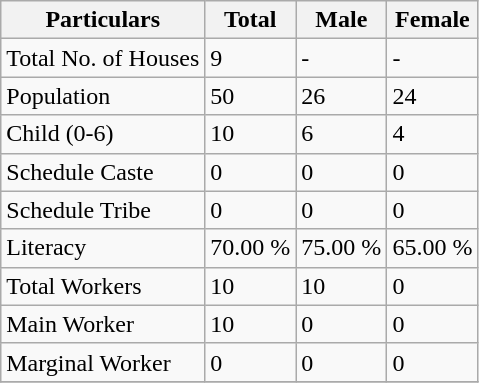<table class="wikitable sortable">
<tr>
<th>Particulars</th>
<th>Total</th>
<th>Male</th>
<th>Female</th>
</tr>
<tr>
<td>Total No. of Houses</td>
<td>9</td>
<td>-</td>
<td>-</td>
</tr>
<tr>
<td>Population</td>
<td>50</td>
<td>26</td>
<td>24</td>
</tr>
<tr>
<td>Child (0-6)</td>
<td>10</td>
<td>6</td>
<td>4</td>
</tr>
<tr>
<td>Schedule Caste</td>
<td>0</td>
<td>0</td>
<td>0</td>
</tr>
<tr>
<td>Schedule Tribe</td>
<td>0</td>
<td>0</td>
<td>0</td>
</tr>
<tr>
<td>Literacy</td>
<td>70.00 %</td>
<td>75.00 %</td>
<td>65.00 %</td>
</tr>
<tr>
<td>Total Workers</td>
<td>10</td>
<td>10</td>
<td>0</td>
</tr>
<tr>
<td>Main Worker</td>
<td>10</td>
<td>0</td>
<td>0</td>
</tr>
<tr>
<td>Marginal Worker</td>
<td>0</td>
<td>0</td>
<td>0</td>
</tr>
<tr>
</tr>
</table>
